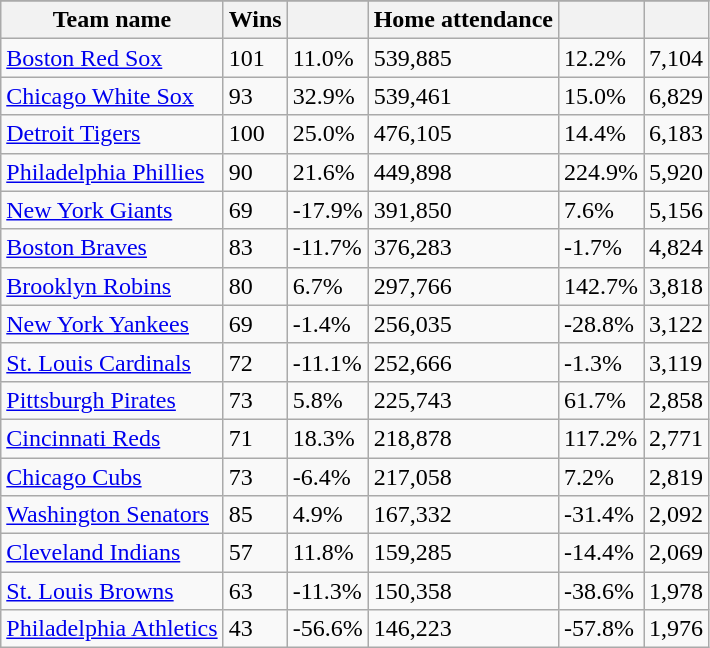<table class="wikitable sortable">
<tr style="text-align:center; font-size:larger;">
</tr>
<tr>
<th>Team name</th>
<th>Wins</th>
<th></th>
<th>Home attendance</th>
<th></th>
<th></th>
</tr>
<tr>
<td><a href='#'>Boston Red Sox</a></td>
<td>101</td>
<td>11.0%</td>
<td>539,885</td>
<td>12.2%</td>
<td>7,104</td>
</tr>
<tr>
<td><a href='#'>Chicago White Sox</a></td>
<td>93</td>
<td>32.9%</td>
<td>539,461</td>
<td>15.0%</td>
<td>6,829</td>
</tr>
<tr>
<td><a href='#'>Detroit Tigers</a></td>
<td>100</td>
<td>25.0%</td>
<td>476,105</td>
<td>14.4%</td>
<td>6,183</td>
</tr>
<tr>
<td><a href='#'>Philadelphia Phillies</a></td>
<td>90</td>
<td>21.6%</td>
<td>449,898</td>
<td>224.9%</td>
<td>5,920</td>
</tr>
<tr>
<td><a href='#'>New York Giants</a></td>
<td>69</td>
<td>-17.9%</td>
<td>391,850</td>
<td>7.6%</td>
<td>5,156</td>
</tr>
<tr>
<td><a href='#'>Boston Braves</a></td>
<td>83</td>
<td>-11.7%</td>
<td>376,283</td>
<td>-1.7%</td>
<td>4,824</td>
</tr>
<tr>
<td><a href='#'>Brooklyn Robins</a></td>
<td>80</td>
<td>6.7%</td>
<td>297,766</td>
<td>142.7%</td>
<td>3,818</td>
</tr>
<tr>
<td><a href='#'>New York Yankees</a></td>
<td>69</td>
<td>-1.4%</td>
<td>256,035</td>
<td>-28.8%</td>
<td>3,122</td>
</tr>
<tr>
<td><a href='#'>St. Louis Cardinals</a></td>
<td>72</td>
<td>-11.1%</td>
<td>252,666</td>
<td>-1.3%</td>
<td>3,119</td>
</tr>
<tr>
<td><a href='#'>Pittsburgh Pirates</a></td>
<td>73</td>
<td>5.8%</td>
<td>225,743</td>
<td>61.7%</td>
<td>2,858</td>
</tr>
<tr>
<td><a href='#'>Cincinnati Reds</a></td>
<td>71</td>
<td>18.3%</td>
<td>218,878</td>
<td>117.2%</td>
<td>2,771</td>
</tr>
<tr>
<td><a href='#'>Chicago Cubs</a></td>
<td>73</td>
<td>-6.4%</td>
<td>217,058</td>
<td>7.2%</td>
<td>2,819</td>
</tr>
<tr>
<td><a href='#'>Washington Senators</a></td>
<td>85</td>
<td>4.9%</td>
<td>167,332</td>
<td>-31.4%</td>
<td>2,092</td>
</tr>
<tr>
<td><a href='#'>Cleveland Indians</a></td>
<td>57</td>
<td>11.8%</td>
<td>159,285</td>
<td>-14.4%</td>
<td>2,069</td>
</tr>
<tr>
<td><a href='#'>St. Louis Browns</a></td>
<td>63</td>
<td>-11.3%</td>
<td>150,358</td>
<td>-38.6%</td>
<td>1,978</td>
</tr>
<tr>
<td><a href='#'>Philadelphia Athletics</a></td>
<td>43</td>
<td>-56.6%</td>
<td>146,223</td>
<td>-57.8%</td>
<td>1,976</td>
</tr>
</table>
